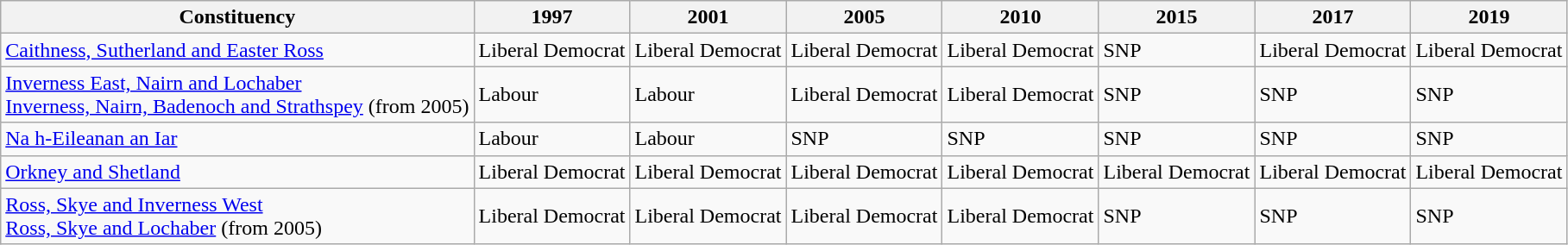<table class="wikitable">
<tr>
<th>Constituency</th>
<th>1997</th>
<th>2001</th>
<th>2005</th>
<th>2010</th>
<th>2015</th>
<th>2017</th>
<th>2019</th>
</tr>
<tr>
<td><a href='#'>Caithness, Sutherland and Easter Ross</a></td>
<td bgcolor=>Liberal Democrat</td>
<td bgcolor=>Liberal Democrat</td>
<td bgcolor=>Liberal Democrat</td>
<td bgcolor=>Liberal Democrat</td>
<td bgcolor=>SNP</td>
<td bgcolor=>Liberal Democrat</td>
<td bgcolor=>Liberal Democrat</td>
</tr>
<tr>
<td><a href='#'>Inverness East, Nairn and Lochaber</a><br><a href='#'>Inverness, Nairn, Badenoch and Strathspey</a> (from 2005)</td>
<td bgcolor=>Labour</td>
<td bgcolor=>Labour</td>
<td bgcolor=>Liberal Democrat</td>
<td bgcolor=>Liberal Democrat</td>
<td bgcolor=>SNP</td>
<td bgcolor=>SNP</td>
<td bgcolor=>SNP</td>
</tr>
<tr>
<td><a href='#'>Na h-Eileanan an Iar</a></td>
<td bgcolor=>Labour</td>
<td bgcolor=>Labour</td>
<td bgcolor=>SNP</td>
<td bgcolor=>SNP</td>
<td bgcolor=>SNP</td>
<td bgcolor=>SNP</td>
<td bgcolor=>SNP</td>
</tr>
<tr>
<td><a href='#'>Orkney and Shetland</a></td>
<td bgcolor=>Liberal Democrat</td>
<td bgcolor=>Liberal Democrat</td>
<td bgcolor=>Liberal Democrat</td>
<td bgcolor=>Liberal Democrat</td>
<td bgcolor=>Liberal Democrat</td>
<td bgcolor=>Liberal Democrat</td>
<td bgcolor=>Liberal Democrat</td>
</tr>
<tr>
<td><a href='#'>Ross, Skye and Inverness West</a><br><a href='#'>Ross, Skye and Lochaber</a> (from 2005)</td>
<td bgcolor=>Liberal Democrat</td>
<td bgcolor=>Liberal Democrat</td>
<td bgcolor=>Liberal Democrat</td>
<td bgcolor=>Liberal Democrat</td>
<td bgcolor=>SNP</td>
<td bgcolor=>SNP</td>
<td bgcolor=>SNP</td>
</tr>
</table>
